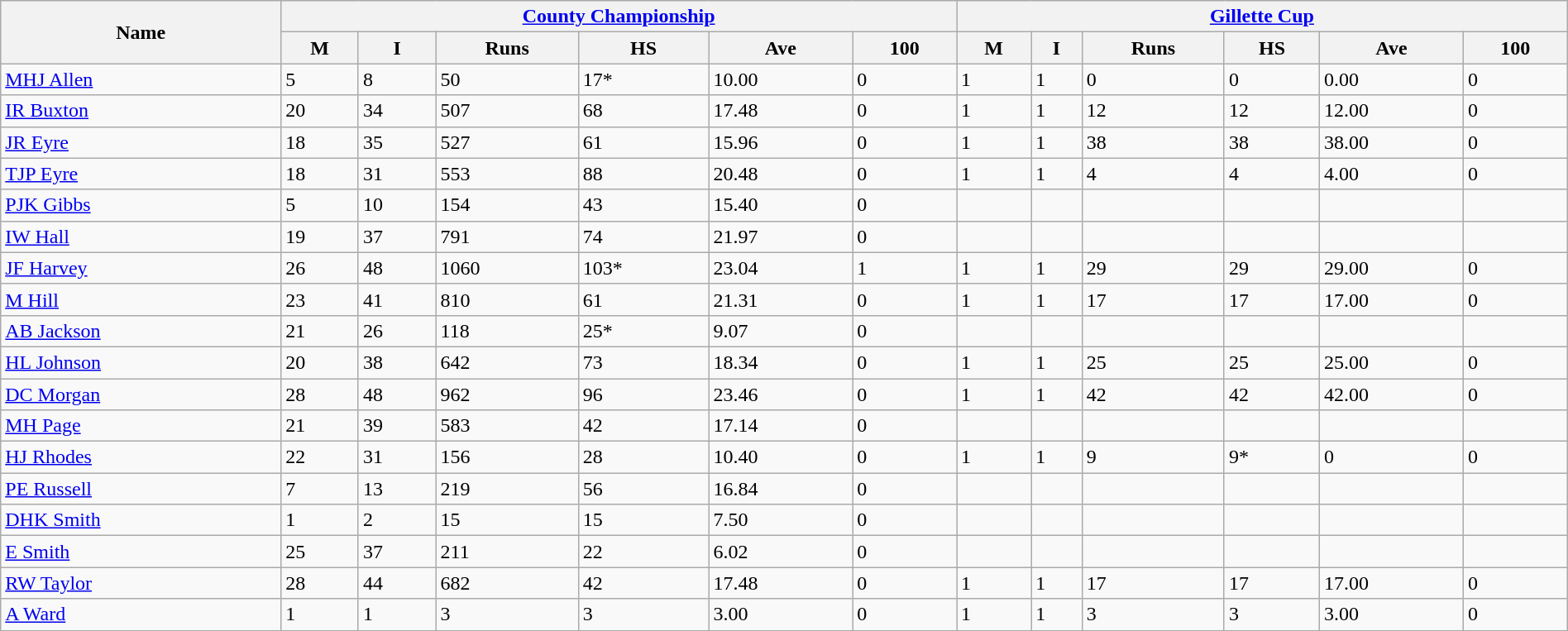<table class="wikitable " width="100%">
<tr bgcolor="#efefef">
<th rowspan=2>Name</th>
<th colspan=6><a href='#'>County Championship</a></th>
<th colspan=6><a href='#'>Gillette Cup</a></th>
</tr>
<tr>
<th>M</th>
<th>I</th>
<th>Runs</th>
<th>HS</th>
<th>Ave</th>
<th>100</th>
<th>M</th>
<th>I</th>
<th>Runs</th>
<th>HS</th>
<th>Ave</th>
<th>100</th>
</tr>
<tr>
<td><a href='#'>MHJ Allen</a></td>
<td>5</td>
<td>8</td>
<td>50</td>
<td>17*</td>
<td>10.00</td>
<td>0</td>
<td>1</td>
<td>1</td>
<td>0</td>
<td>0</td>
<td>0.00</td>
<td>0</td>
</tr>
<tr>
<td><a href='#'>IR Buxton</a></td>
<td>20</td>
<td>34</td>
<td>507</td>
<td>68</td>
<td>17.48</td>
<td>0</td>
<td>1</td>
<td>1</td>
<td>12</td>
<td>12</td>
<td>12.00</td>
<td>0</td>
</tr>
<tr>
<td><a href='#'>JR Eyre</a></td>
<td>18</td>
<td>35</td>
<td>527</td>
<td>61</td>
<td>15.96</td>
<td>0</td>
<td>1</td>
<td>1</td>
<td>38</td>
<td>38</td>
<td>38.00</td>
<td>0</td>
</tr>
<tr>
<td><a href='#'>TJP Eyre</a></td>
<td>18</td>
<td>31</td>
<td>553</td>
<td>88</td>
<td>20.48</td>
<td>0</td>
<td>1</td>
<td>1</td>
<td>4</td>
<td>4</td>
<td>4.00</td>
<td>0</td>
</tr>
<tr>
<td><a href='#'>PJK Gibbs</a></td>
<td>5</td>
<td>10</td>
<td>154</td>
<td>43</td>
<td>15.40</td>
<td>0</td>
<td></td>
<td></td>
<td></td>
<td></td>
<td></td>
<td></td>
</tr>
<tr>
<td><a href='#'>IW Hall</a></td>
<td>19</td>
<td>37</td>
<td>791</td>
<td>74</td>
<td>21.97</td>
<td>0</td>
<td></td>
<td></td>
<td></td>
<td></td>
<td></td>
<td></td>
</tr>
<tr>
<td><a href='#'>JF Harvey</a></td>
<td>26</td>
<td>48</td>
<td>1060</td>
<td>103*</td>
<td>23.04</td>
<td>1</td>
<td>1</td>
<td>1</td>
<td>29</td>
<td>29</td>
<td>29.00</td>
<td>0</td>
</tr>
<tr>
<td><a href='#'>M Hill</a></td>
<td>23</td>
<td>41</td>
<td>810</td>
<td>61</td>
<td>21.31</td>
<td>0</td>
<td>1</td>
<td>1</td>
<td>17</td>
<td>17</td>
<td>17.00</td>
<td>0</td>
</tr>
<tr>
<td><a href='#'>AB Jackson</a></td>
<td>21</td>
<td>26</td>
<td>118</td>
<td>25*</td>
<td>9.07</td>
<td>0</td>
<td></td>
<td></td>
<td></td>
<td></td>
<td></td>
<td></td>
</tr>
<tr>
<td><a href='#'>HL Johnson</a></td>
<td>20</td>
<td>38</td>
<td>642</td>
<td>73</td>
<td>18.34</td>
<td>0</td>
<td>1</td>
<td>1</td>
<td>25</td>
<td>25</td>
<td>25.00</td>
<td>0</td>
</tr>
<tr>
<td><a href='#'>DC Morgan</a></td>
<td>28</td>
<td>48</td>
<td>962</td>
<td>96</td>
<td>23.46</td>
<td>0</td>
<td>1</td>
<td>1</td>
<td>42</td>
<td>42</td>
<td>42.00</td>
<td>0</td>
</tr>
<tr>
<td><a href='#'>MH Page</a></td>
<td>21</td>
<td>39</td>
<td>583</td>
<td>42</td>
<td>17.14</td>
<td>0</td>
<td></td>
<td></td>
<td></td>
<td></td>
<td></td>
<td></td>
</tr>
<tr>
<td><a href='#'>HJ Rhodes</a></td>
<td>22</td>
<td>31</td>
<td>156</td>
<td>28</td>
<td>10.40</td>
<td>0</td>
<td>1</td>
<td>1</td>
<td>9</td>
<td>9*</td>
<td>0</td>
<td>0</td>
</tr>
<tr>
<td><a href='#'>PE Russell</a></td>
<td>7</td>
<td>13</td>
<td>219</td>
<td>56</td>
<td>16.84</td>
<td>0</td>
<td></td>
<td></td>
<td></td>
<td></td>
<td></td>
<td></td>
</tr>
<tr>
<td><a href='#'>DHK Smith</a></td>
<td>1</td>
<td>2</td>
<td>15</td>
<td>15</td>
<td>7.50</td>
<td>0</td>
<td></td>
<td></td>
<td></td>
<td></td>
<td></td>
<td></td>
</tr>
<tr>
<td><a href='#'>E Smith</a></td>
<td>25</td>
<td>37</td>
<td>211</td>
<td>22</td>
<td>6.02</td>
<td>0</td>
<td></td>
<td></td>
<td></td>
<td></td>
<td></td>
<td></td>
</tr>
<tr>
<td><a href='#'>RW Taylor</a></td>
<td>28</td>
<td>44</td>
<td>682</td>
<td>42</td>
<td>17.48</td>
<td>0</td>
<td>1</td>
<td>1</td>
<td>17</td>
<td>17</td>
<td>17.00</td>
<td>0</td>
</tr>
<tr>
<td><a href='#'>A Ward</a></td>
<td>1</td>
<td>1</td>
<td>3</td>
<td>3</td>
<td>3.00</td>
<td>0</td>
<td>1</td>
<td>1</td>
<td>3</td>
<td>3</td>
<td>3.00</td>
<td>0</td>
</tr>
<tr>
</tr>
</table>
